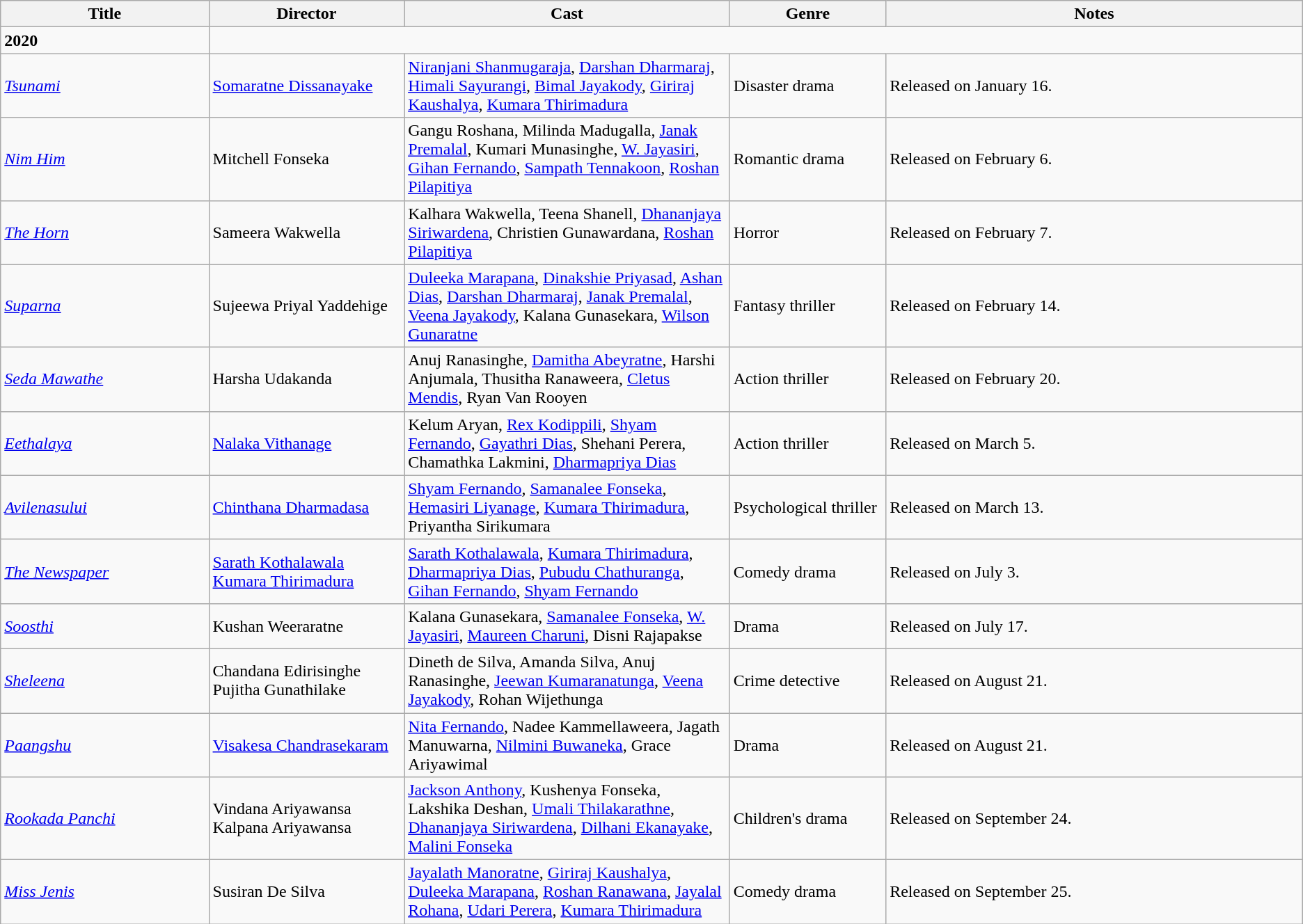<table class="wikitable">
<tr>
<th width=16%>Title</th>
<th width=15%>Director</th>
<th width=25%>Cast</th>
<th width=12%>Genre</th>
<th width=32%>Notes</th>
</tr>
<tr>
<td><strong>2020</strong></td>
</tr>
<tr>
<td><em><a href='#'>Tsunami</a></em></td>
<td><a href='#'>Somaratne Dissanayake</a></td>
<td><a href='#'>Niranjani Shanmugaraja</a>, <a href='#'>Darshan Dharmaraj</a>, <a href='#'>Himali Sayurangi</a>, <a href='#'>Bimal Jayakody</a>, <a href='#'>Giriraj Kaushalya</a>, <a href='#'>Kumara Thirimadura</a></td>
<td>Disaster drama</td>
<td>Released on January 16.</td>
</tr>
<tr>
<td><em><a href='#'>Nim Him</a></em></td>
<td>Mitchell Fonseka</td>
<td>Gangu Roshana, Milinda Madugalla, <a href='#'>Janak Premalal</a>, Kumari Munasinghe, <a href='#'>W. Jayasiri</a>, <a href='#'>Gihan Fernando</a>, <a href='#'>Sampath Tennakoon</a>, <a href='#'>Roshan Pilapitiya</a></td>
<td>Romantic drama</td>
<td>Released on February 6.</td>
</tr>
<tr>
<td><em><a href='#'>The Horn</a></em></td>
<td>Sameera Wakwella</td>
<td>Kalhara Wakwella, Teena Shanell, <a href='#'>Dhananjaya Siriwardena</a>, Christien Gunawardana, <a href='#'>Roshan Pilapitiya</a></td>
<td>Horror</td>
<td>Released on February 7.</td>
</tr>
<tr>
<td><em><a href='#'>Suparna</a></em></td>
<td>Sujeewa Priyal Yaddehige</td>
<td><a href='#'>Duleeka Marapana</a>, <a href='#'>Dinakshie Priyasad</a>, <a href='#'>Ashan Dias</a>, <a href='#'>Darshan Dharmaraj</a>, <a href='#'>Janak Premalal</a>, <a href='#'>Veena Jayakody</a>, Kalana Gunasekara, <a href='#'>Wilson Gunaratne</a></td>
<td>Fantasy thriller</td>
<td>Released on February 14.</td>
</tr>
<tr>
<td><em><a href='#'>Seda Mawathe</a></em></td>
<td>Harsha Udakanda</td>
<td>Anuj Ranasinghe, <a href='#'>Damitha Abeyratne</a>, Harshi Anjumala, Thusitha Ranaweera, <a href='#'>Cletus Mendis</a>, Ryan Van Rooyen</td>
<td>Action thriller</td>
<td>Released on February 20.</td>
</tr>
<tr>
<td><em><a href='#'>Eethalaya</a></em></td>
<td><a href='#'>Nalaka Vithanage</a></td>
<td>Kelum Aryan, <a href='#'>Rex Kodippili</a>, <a href='#'>Shyam Fernando</a>, <a href='#'>Gayathri Dias</a>, Shehani Perera, Chamathka Lakmini, <a href='#'>Dharmapriya Dias</a></td>
<td>Action thriller</td>
<td>Released on March 5.</td>
</tr>
<tr>
<td><em><a href='#'>Avilenasului</a></em></td>
<td><a href='#'>Chinthana Dharmadasa</a></td>
<td><a href='#'>Shyam Fernando</a>, <a href='#'>Samanalee Fonseka</a>, <a href='#'>Hemasiri Liyanage</a>, <a href='#'>Kumara Thirimadura</a>, Priyantha Sirikumara</td>
<td>Psychological thriller</td>
<td>Released on March 13.</td>
</tr>
<tr>
<td><em><a href='#'>The Newspaper</a></em></td>
<td><a href='#'>Sarath Kothalawala</a> <br> <a href='#'>Kumara Thirimadura</a></td>
<td><a href='#'>Sarath Kothalawala</a>, <a href='#'>Kumara Thirimadura</a>, <a href='#'>Dharmapriya Dias</a>, <a href='#'>Pubudu Chathuranga</a>, <a href='#'>Gihan Fernando</a>, <a href='#'>Shyam Fernando</a></td>
<td>Comedy drama</td>
<td>Released on July 3.</td>
</tr>
<tr>
<td><em><a href='#'>Soosthi</a></em></td>
<td>Kushan Weeraratne</td>
<td>Kalana Gunasekara, <a href='#'>Samanalee Fonseka</a>, <a href='#'>W. Jayasiri</a>, <a href='#'>Maureen Charuni</a>, Disni Rajapakse</td>
<td>Drama</td>
<td>Released on July 17.</td>
</tr>
<tr>
<td><em><a href='#'>Sheleena</a></em></td>
<td>Chandana Edirisinghe <br> Pujitha Gunathilake</td>
<td>Dineth de Silva, Amanda Silva, Anuj Ranasinghe, <a href='#'>Jeewan Kumaranatunga</a>, <a href='#'>Veena Jayakody</a>, Rohan Wijethunga</td>
<td>Crime detective</td>
<td>Released on August 21.</td>
</tr>
<tr>
<td><em><a href='#'>Paangshu</a></em></td>
<td><a href='#'>Visakesa Chandrasekaram</a></td>
<td><a href='#'>Nita Fernando</a>, Nadee Kammellaweera, Jagath Manuwarna, <a href='#'>Nilmini Buwaneka</a>, Grace Ariyawimal</td>
<td>Drama</td>
<td>Released on August 21.</td>
</tr>
<tr>
<td><em><a href='#'>Rookada Panchi</a></em></td>
<td>Vindana Ariyawansa <br> Kalpana Ariyawansa</td>
<td><a href='#'>Jackson Anthony</a>, Kushenya Fonseka, Lakshika Deshan, <a href='#'>Umali Thilakarathne</a>, <a href='#'>Dhananjaya Siriwardena</a>, <a href='#'>Dilhani Ekanayake</a>, <a href='#'>Malini Fonseka</a></td>
<td>Children's drama</td>
<td>Released on September 24.</td>
</tr>
<tr>
<td><em><a href='#'>Miss Jenis</a></em></td>
<td>Susiran De Silva</td>
<td><a href='#'>Jayalath Manoratne</a>, <a href='#'>Giriraj Kaushalya</a>, <a href='#'>Duleeka Marapana</a>, <a href='#'>Roshan Ranawana</a>, <a href='#'>Jayalal Rohana</a>, <a href='#'>Udari Perera</a>, <a href='#'>Kumara Thirimadura</a></td>
<td>Comedy drama</td>
<td>Released on September 25.</td>
</tr>
</table>
